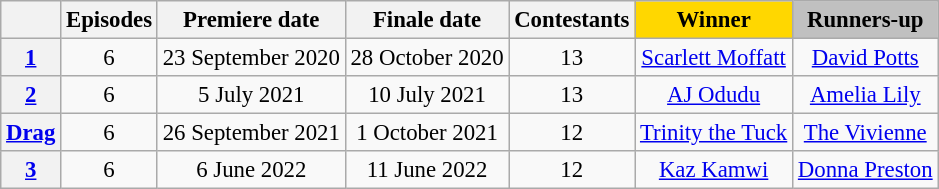<table class="wikitable sortable" style="text-align:center; white-space:nowrap; font-size:95%; size:100%">
<tr>
<th><a href='#'></a></th>
<th>Episodes</th>
<th>Premiere date</th>
<th>Finale date</th>
<th>Contestants</th>
<th style="background:gold;">Winner</th>
<th style="background:silver;">Runners-up</th>
</tr>
<tr>
<th><a href='#'>1</a></th>
<td>6</td>
<td>23 September 2020</td>
<td>28 October 2020</td>
<td>13</td>
<td><a href='#'>Scarlett Moffatt</a></td>
<td><a href='#'>David Potts</a></td>
</tr>
<tr>
<th><a href='#'>2</a></th>
<td>6</td>
<td>5 July 2021</td>
<td>10 July 2021</td>
<td>13</td>
<td><a href='#'>AJ Odudu</a></td>
<td><a href='#'>Amelia Lily</a></td>
</tr>
<tr>
<th><a href='#'>Drag</a></th>
<td>6</td>
<td>26 September 2021</td>
<td>1 October 2021</td>
<td>12</td>
<td><a href='#'>Trinity the Tuck</a></td>
<td><a href='#'>The Vivienne</a></td>
</tr>
<tr>
<th><a href='#'>3</a></th>
<td>6</td>
<td>6 June 2022</td>
<td>11 June 2022</td>
<td>12</td>
<td><a href='#'>Kaz Kamwi</a></td>
<td><a href='#'>Donna Preston</a></td>
</tr>
</table>
